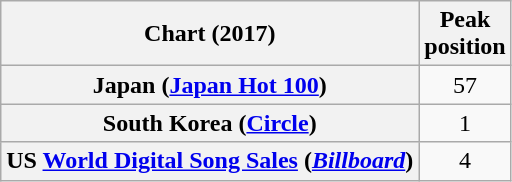<table class="wikitable sortable plainrowheaders"  style="text-align:center">
<tr>
<th>Chart (2017)</th>
<th>Peak<br>position</th>
</tr>
<tr>
<th scope="row">Japan (<a href='#'>Japan Hot 100</a>)</th>
<td>57</td>
</tr>
<tr>
<th scope="row">South Korea (<a href='#'>Circle</a>)</th>
<td>1</td>
</tr>
<tr>
<th scope="row">US <a href='#'>World Digital Song Sales</a> (<em><a href='#'>Billboard</a></em>)</th>
<td>4</td>
</tr>
</table>
